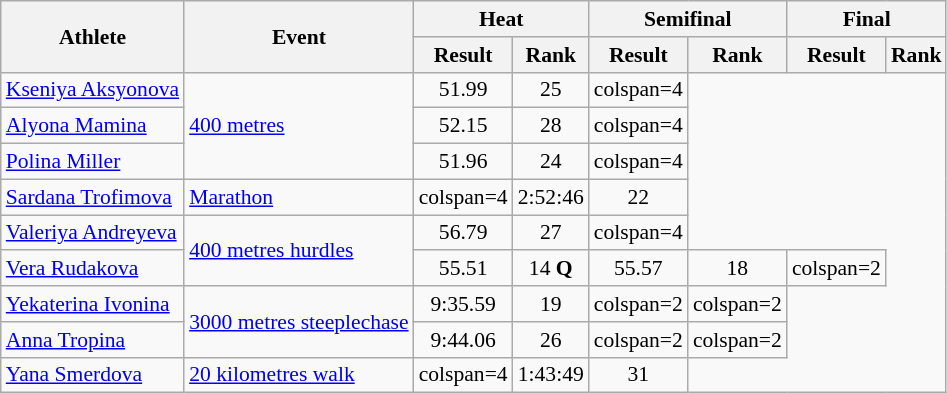<table class="wikitable"  style=font-size:90%>
<tr>
<th rowspan="2">Athlete</th>
<th rowspan="2">Event</th>
<th colspan="2">Heat</th>
<th colspan="2">Semifinal</th>
<th colspan="2">Final</th>
</tr>
<tr>
<th>Result</th>
<th>Rank</th>
<th>Result</th>
<th>Rank</th>
<th>Result</th>
<th>Rank</th>
</tr>
<tr style=text-align:center>
<td style=text-align:left><a href='#'>Kseniya Aksyonova</a></td>
<td style=text-align:left rowspan=3><a href='#'>400 metres</a></td>
<td>51.99</td>
<td>25</td>
<td>colspan=4 </td>
</tr>
<tr style=text-align:center>
<td style=text-align:left><a href='#'>Alyona Mamina</a></td>
<td>52.15</td>
<td>28</td>
<td>colspan=4 </td>
</tr>
<tr style=text-align:center>
<td style=text-align:left><a href='#'>Polina Miller</a></td>
<td>51.96</td>
<td>24</td>
<td>colspan=4 </td>
</tr>
<tr style=text-align:center>
<td style=text-align:left><a href='#'>Sardana Trofimova</a></td>
<td style=text-align:left><a href='#'>Marathon</a></td>
<td>colspan=4 </td>
<td>2:52:46</td>
<td>22</td>
</tr>
<tr style=text-align:center>
<td style=text-align:left><a href='#'>Valeriya Andreyeva</a></td>
<td style=text-align:left rowspan=2><a href='#'>400 metres hurdles</a></td>
<td>56.79</td>
<td>27</td>
<td>colspan=4 </td>
</tr>
<tr style=text-align:center>
<td style=text-align:left><a href='#'>Vera Rudakova</a></td>
<td>55.51</td>
<td>14 <strong>Q</strong></td>
<td>55.57</td>
<td>18</td>
<td>colspan=2 </td>
</tr>
<tr style=text-align:center>
<td style=text-align:left><a href='#'>Yekaterina Ivonina</a></td>
<td style=text-align:left rowspan=2><a href='#'>3000 metres steeplechase</a></td>
<td>9:35.59</td>
<td>19</td>
<td>colspan=2 </td>
<td>colspan=2 </td>
</tr>
<tr style=text-align:center>
<td style=text-align:left><a href='#'>Anna Tropina</a></td>
<td>9:44.06</td>
<td>26</td>
<td>colspan=2</td>
<td>colspan=2 </td>
</tr>
<tr style=text-align:center>
<td style=text-align:left><a href='#'>Yana Smerdova</a></td>
<td style=text-align:left><a href='#'>20 kilometres walk</a></td>
<td>colspan=4</td>
<td>1:43:49</td>
<td>31</td>
</tr>
</table>
